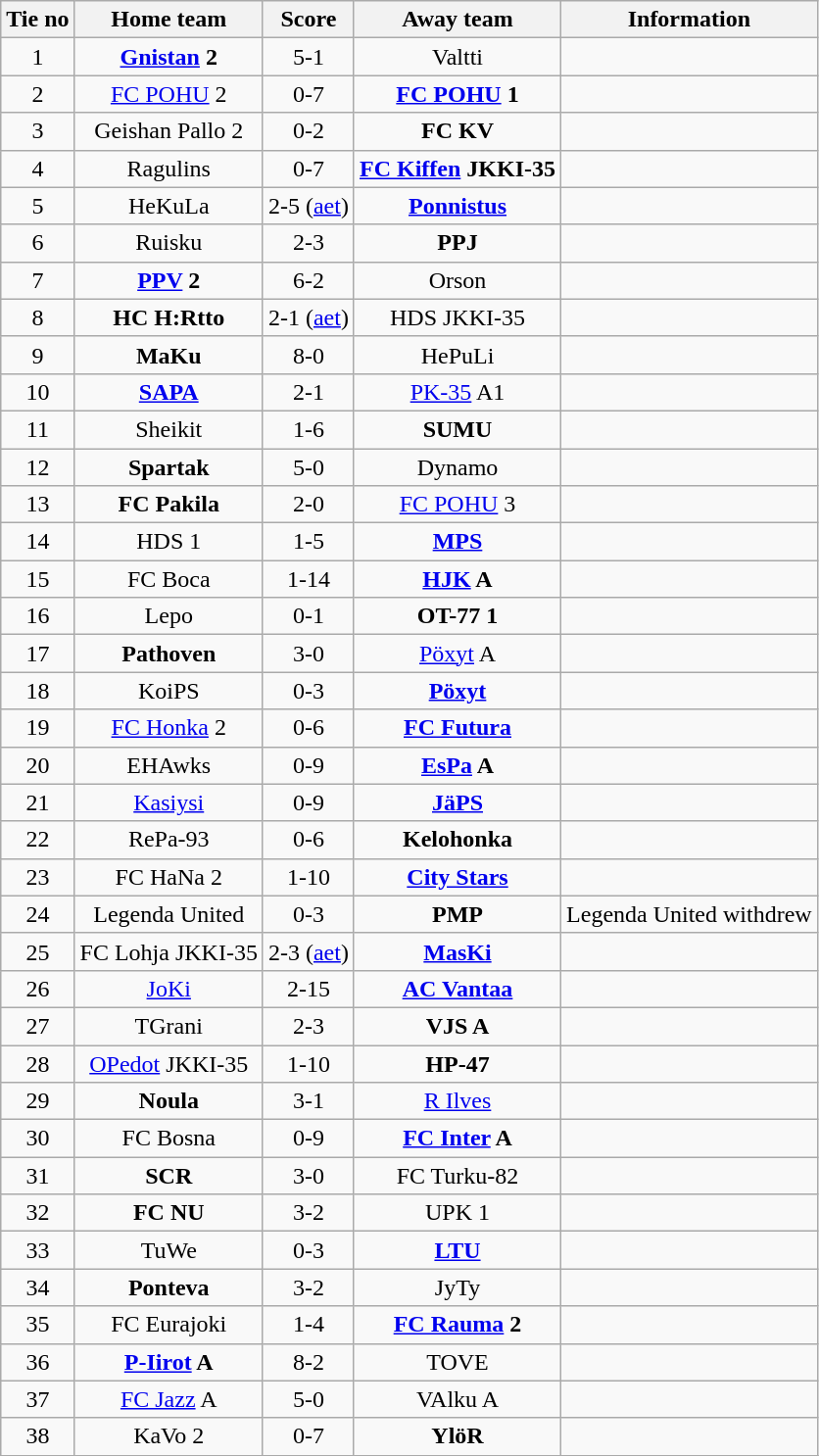<table class="wikitable" style="text-align:center">
<tr>
<th style= width="40px">Tie no</th>
<th style= width="150px">Home team</th>
<th style= width="60px">Score</th>
<th style= width="150px">Away team</th>
<th style= width="30px">Information</th>
</tr>
<tr>
<td>1</td>
<td><strong><a href='#'>Gnistan</a> 2</strong></td>
<td>5-1</td>
<td>Valtti</td>
<td></td>
</tr>
<tr>
<td>2</td>
<td><a href='#'>FC POHU</a> 2</td>
<td>0-7</td>
<td><strong><a href='#'>FC POHU</a> 1</strong></td>
<td></td>
</tr>
<tr>
<td>3</td>
<td>Geishan Pallo 2</td>
<td>0-2</td>
<td><strong>FC KV</strong></td>
<td></td>
</tr>
<tr>
<td>4</td>
<td>Ragulins</td>
<td>0-7</td>
<td><strong><a href='#'>FC Kiffen</a> JKKI-35</strong></td>
<td></td>
</tr>
<tr>
<td>5</td>
<td>HeKuLa</td>
<td>2-5 (<a href='#'>aet</a>)</td>
<td><strong><a href='#'>Ponnistus</a></strong></td>
<td></td>
</tr>
<tr>
<td>6</td>
<td>Ruisku</td>
<td>2-3</td>
<td><strong>PPJ</strong></td>
<td></td>
</tr>
<tr>
<td>7</td>
<td><strong><a href='#'>PPV</a> 2</strong></td>
<td>6-2</td>
<td>Orson</td>
<td></td>
</tr>
<tr>
<td>8</td>
<td><strong>HC H:Rtto</strong></td>
<td>2-1 (<a href='#'>aet</a>)</td>
<td>HDS JKKI-35</td>
<td></td>
</tr>
<tr>
<td>9</td>
<td><strong>MaKu</strong></td>
<td>8-0</td>
<td>HePuLi</td>
<td></td>
</tr>
<tr>
<td>10</td>
<td><strong><a href='#'>SAPA</a></strong></td>
<td>2-1</td>
<td><a href='#'>PK-35</a> A1</td>
<td></td>
</tr>
<tr>
<td>11</td>
<td>Sheikit</td>
<td>1-6</td>
<td><strong>SUMU</strong></td>
<td></td>
</tr>
<tr>
<td>12</td>
<td><strong>Spartak</strong></td>
<td>5-0</td>
<td>Dynamo</td>
<td></td>
</tr>
<tr>
<td>13</td>
<td><strong>FC Pakila</strong></td>
<td>2-0</td>
<td><a href='#'>FC POHU</a> 3</td>
<td></td>
</tr>
<tr>
<td>14</td>
<td>HDS 1</td>
<td>1-5</td>
<td><strong><a href='#'>MPS</a></strong></td>
<td></td>
</tr>
<tr>
<td>15</td>
<td>FC Boca</td>
<td>1-14</td>
<td><strong><a href='#'>HJK</a> A</strong></td>
<td></td>
</tr>
<tr>
<td>16</td>
<td>Lepo</td>
<td>0-1</td>
<td><strong>OT-77 1</strong></td>
<td></td>
</tr>
<tr>
<td>17</td>
<td><strong>Pathoven</strong></td>
<td>3-0</td>
<td><a href='#'>Pöxyt</a> A</td>
<td></td>
</tr>
<tr>
<td>18</td>
<td>KoiPS</td>
<td>0-3</td>
<td><strong><a href='#'>Pöxyt</a></strong></td>
<td></td>
</tr>
<tr>
<td>19</td>
<td><a href='#'>FC Honka</a> 2</td>
<td>0-6</td>
<td><strong><a href='#'>FC Futura</a></strong></td>
<td></td>
</tr>
<tr>
<td>20</td>
<td>EHAwks</td>
<td>0-9</td>
<td><strong><a href='#'>EsPa</a> A</strong></td>
<td></td>
</tr>
<tr>
<td>21</td>
<td><a href='#'>Kasiysi</a></td>
<td>0-9</td>
<td><strong><a href='#'>JäPS</a></strong></td>
<td></td>
</tr>
<tr>
<td>22</td>
<td>RePa-93</td>
<td>0-6</td>
<td><strong>Kelohonka</strong></td>
<td></td>
</tr>
<tr>
<td>23</td>
<td>FC HaNa 2</td>
<td>1-10</td>
<td><strong><a href='#'>City Stars</a></strong></td>
<td></td>
</tr>
<tr>
<td>24</td>
<td>Legenda United</td>
<td>0-3</td>
<td><strong>PMP</strong></td>
<td>Legenda United withdrew</td>
</tr>
<tr>
<td>25</td>
<td>FC Lohja JKKI-35</td>
<td>2-3 (<a href='#'>aet</a>)</td>
<td><strong><a href='#'>MasKi</a></strong></td>
<td></td>
</tr>
<tr>
<td>26</td>
<td><a href='#'>JoKi</a></td>
<td>2-15</td>
<td><strong><a href='#'>AC Vantaa</a></strong></td>
<td></td>
</tr>
<tr>
<td>27</td>
<td>TGrani</td>
<td>2-3</td>
<td><strong>VJS A</strong></td>
<td></td>
</tr>
<tr>
<td>28</td>
<td><a href='#'>OPedot</a> JKKI-35</td>
<td>1-10</td>
<td><strong>HP-47</strong></td>
<td></td>
</tr>
<tr>
<td>29</td>
<td><strong>Noula</strong></td>
<td>3-1</td>
<td><a href='#'>R Ilves</a></td>
<td></td>
</tr>
<tr>
<td>30</td>
<td>FC Bosna</td>
<td>0-9</td>
<td><strong><a href='#'>FC Inter</a> A</strong></td>
<td></td>
</tr>
<tr>
<td>31</td>
<td><strong>SCR</strong></td>
<td>3-0</td>
<td>FC Turku-82</td>
<td></td>
</tr>
<tr>
<td>32</td>
<td><strong>FC NU</strong></td>
<td>3-2</td>
<td>UPK 1</td>
<td></td>
</tr>
<tr>
<td>33</td>
<td>TuWe</td>
<td>0-3</td>
<td><strong><a href='#'>LTU</a></strong></td>
<td></td>
</tr>
<tr>
<td>34</td>
<td><strong>Ponteva</strong></td>
<td>3-2</td>
<td>JyTy</td>
<td></td>
</tr>
<tr>
<td>35</td>
<td>FC Eurajoki</td>
<td>1-4</td>
<td><strong><a href='#'>FC Rauma</a> 2</strong></td>
<td></td>
</tr>
<tr>
<td>36</td>
<td><strong><a href='#'>P-Iirot</a> A</strong></td>
<td>8-2</td>
<td>TOVE</td>
<td></td>
</tr>
<tr>
<td>37</td>
<td><a href='#'>FC Jazz</a> A</td>
<td>5-0</td>
<td>VAlku A</td>
<td></td>
</tr>
<tr>
<td>38</td>
<td>KaVo 2</td>
<td>0-7</td>
<td><strong>YlöR</strong></td>
<td></td>
</tr>
<tr>
</tr>
</table>
